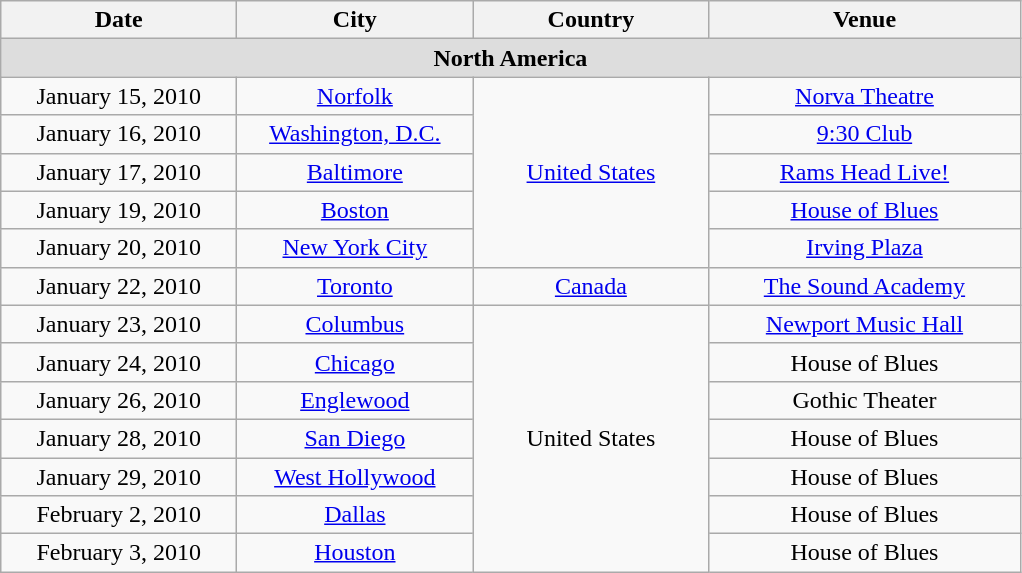<table class="wikitable">
<tr>
<th style="width:150px;">Date</th>
<th style="width:150px;">City</th>
<th style="width:150px;">Country</th>
<th style="width:200px;">Venue</th>
</tr>
<tr style="background:#ddd;">
<td colspan="4" style="text-align:center;"><strong>North America</strong></td>
</tr>
<tr>
<td style="text-align:center;">January 15, 2010</td>
<td style="text-align:center;"><a href='#'>Norfolk</a></td>
<td style="text-align:center;" rowspan="5"><a href='#'>United States</a></td>
<td style="text-align:center;"><a href='#'>Norva Theatre</a></td>
</tr>
<tr>
<td style="text-align:center;">January 16, 2010</td>
<td style="text-align:center;"><a href='#'>Washington, D.C.</a></td>
<td style="text-align:center;"><a href='#'>9:30 Club</a></td>
</tr>
<tr>
<td style="text-align:center;">January 17, 2010</td>
<td style="text-align:center;"><a href='#'>Baltimore</a></td>
<td style="text-align:center;"><a href='#'>Rams Head Live!</a></td>
</tr>
<tr>
<td style="text-align:center;">January 19, 2010</td>
<td style="text-align:center;"><a href='#'>Boston</a></td>
<td style="text-align:center;"><a href='#'>House of Blues</a></td>
</tr>
<tr>
<td style="text-align:center;">January 20, 2010</td>
<td style="text-align:center;"><a href='#'>New York City</a></td>
<td style="text-align:center;"><a href='#'>Irving Plaza</a></td>
</tr>
<tr>
<td style="text-align:center;">January 22, 2010</td>
<td style="text-align:center;"><a href='#'>Toronto</a></td>
<td style="text-align:center;"><a href='#'>Canada</a></td>
<td style="text-align:center;"><a href='#'>The Sound Academy</a></td>
</tr>
<tr>
<td style="text-align:center;">January 23, 2010</td>
<td style="text-align:center;"><a href='#'>Columbus</a></td>
<td style="text-align:center;" rowspan="7">United States</td>
<td style="text-align:center;"><a href='#'>Newport Music Hall</a></td>
</tr>
<tr>
<td style="text-align:center;">January 24, 2010</td>
<td style="text-align:center;"><a href='#'>Chicago</a></td>
<td style="text-align:center;">House of Blues</td>
</tr>
<tr>
<td style="text-align:center;">January 26, 2010</td>
<td style="text-align:center;"><a href='#'>Englewood</a></td>
<td style="text-align:center;">Gothic Theater</td>
</tr>
<tr>
<td style="text-align:center;">January 28, 2010</td>
<td style="text-align:center;"><a href='#'>San Diego</a></td>
<td style="text-align:center;">House of Blues</td>
</tr>
<tr>
<td style="text-align:center;">January 29, 2010</td>
<td style="text-align:center;"><a href='#'>West Hollywood</a></td>
<td style="text-align:center;">House of Blues</td>
</tr>
<tr>
<td style="text-align:center;">February 2, 2010</td>
<td style="text-align:center;"><a href='#'>Dallas</a></td>
<td style="text-align:center;">House of Blues</td>
</tr>
<tr>
<td style="text-align:center;">February 3, 2010</td>
<td style="text-align:center;"><a href='#'>Houston</a></td>
<td style="text-align:center;">House of Blues</td>
</tr>
</table>
